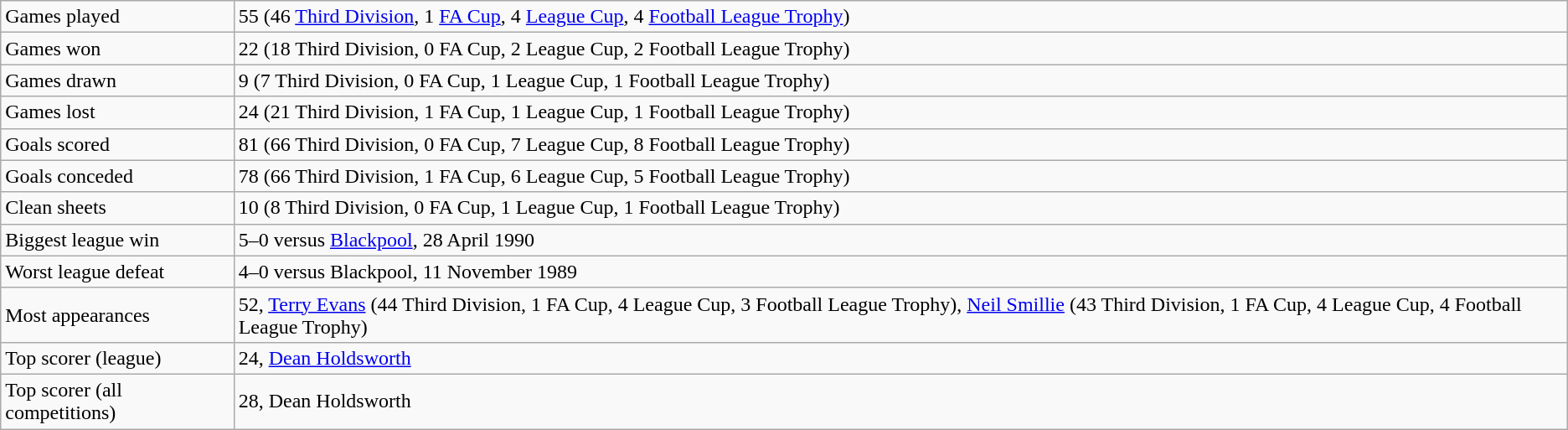<table class="wikitable">
<tr>
<td>Games played</td>
<td>55 (46 <a href='#'>Third Division</a>, 1 <a href='#'>FA Cup</a>, 4 <a href='#'>League Cup</a>, 4 <a href='#'>Football League Trophy</a>)</td>
</tr>
<tr>
<td>Games won</td>
<td>22 (18 Third Division, 0 FA Cup, 2 League Cup, 2 Football League Trophy)</td>
</tr>
<tr>
<td>Games drawn</td>
<td>9 (7 Third Division, 0 FA Cup, 1 League Cup, 1 Football League Trophy)</td>
</tr>
<tr>
<td>Games lost</td>
<td>24 (21 Third Division, 1 FA Cup, 1 League Cup, 1 Football League Trophy)</td>
</tr>
<tr>
<td>Goals scored</td>
<td>81 (66 Third Division, 0 FA Cup, 7 League Cup, 8 Football League Trophy)</td>
</tr>
<tr>
<td>Goals conceded</td>
<td>78 (66 Third Division, 1 FA Cup, 6 League Cup, 5 Football League Trophy)</td>
</tr>
<tr>
<td>Clean sheets</td>
<td>10 (8 Third Division, 0 FA Cup, 1 League Cup, 1 Football League Trophy)</td>
</tr>
<tr>
<td>Biggest league win</td>
<td>5–0 versus <a href='#'>Blackpool</a>, 28 April 1990</td>
</tr>
<tr>
<td>Worst league defeat</td>
<td>4–0 versus Blackpool, 11 November 1989</td>
</tr>
<tr>
<td>Most appearances</td>
<td>52, <a href='#'>Terry Evans</a> (44 Third Division, 1 FA Cup, 4 League Cup, 3 Football League Trophy), <a href='#'>Neil Smillie</a> (43 Third Division, 1 FA Cup, 4 League Cup, 4 Football League Trophy)</td>
</tr>
<tr>
<td>Top scorer (league)</td>
<td>24, <a href='#'>Dean Holdsworth</a></td>
</tr>
<tr>
<td>Top scorer (all competitions)</td>
<td>28, Dean Holdsworth</td>
</tr>
</table>
